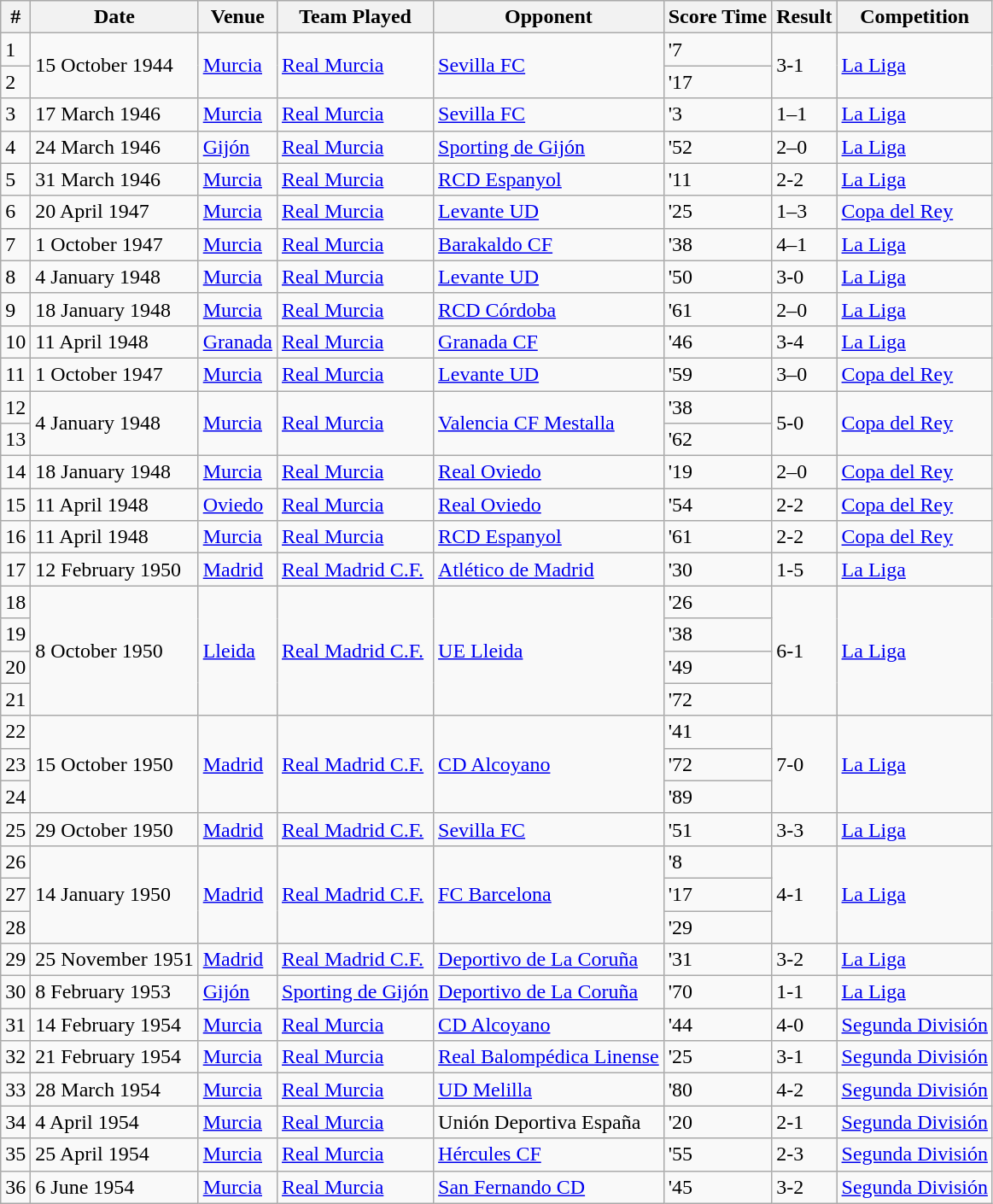<table class="wikitable collapsible expanded">
<tr>
<th>#</th>
<th>Date</th>
<th>Venue</th>
<th>Team Played</th>
<th>Opponent</th>
<th>Score Time</th>
<th>Result</th>
<th>Competition</th>
</tr>
<tr>
<td>1</td>
<td rowspan=2>15 October 1944</td>
<td rowspan=2><a href='#'>Murcia</a></td>
<td rowspan=2><a href='#'>Real Murcia</a></td>
<td rowspan=2><a href='#'>Sevilla FC</a></td>
<td>'7</td>
<td rowspan=2>3-1</td>
<td rowspan=2><a href='#'>La Liga</a></td>
</tr>
<tr>
<td>2</td>
<td>'17</td>
</tr>
<tr>
<td>3</td>
<td>17 March 1946</td>
<td><a href='#'>Murcia</a></td>
<td><a href='#'>Real Murcia</a></td>
<td><a href='#'>Sevilla FC</a></td>
<td>'3</td>
<td>1–1</td>
<td><a href='#'>La Liga</a></td>
</tr>
<tr>
<td>4</td>
<td>24 March 1946</td>
<td><a href='#'>Gijón</a></td>
<td><a href='#'>Real Murcia</a></td>
<td><a href='#'>Sporting de Gijón</a></td>
<td>'52</td>
<td>2–0</td>
<td><a href='#'>La Liga</a></td>
</tr>
<tr>
<td>5</td>
<td>31 March 1946</td>
<td><a href='#'>Murcia</a></td>
<td><a href='#'>Real Murcia</a></td>
<td><a href='#'>RCD Espanyol</a></td>
<td>'11</td>
<td>2-2</td>
<td><a href='#'>La Liga</a></td>
</tr>
<tr>
<td>6</td>
<td>20 April 1947</td>
<td><a href='#'>Murcia</a></td>
<td><a href='#'>Real Murcia</a></td>
<td><a href='#'>Levante UD</a></td>
<td>'25</td>
<td>1–3</td>
<td><a href='#'>Copa del Rey</a></td>
</tr>
<tr>
<td>7</td>
<td>1 October 1947</td>
<td><a href='#'>Murcia</a></td>
<td><a href='#'>Real Murcia</a></td>
<td><a href='#'>Barakaldo CF</a></td>
<td>'38</td>
<td>4–1</td>
<td><a href='#'>La Liga</a></td>
</tr>
<tr>
<td>8</td>
<td>4 January 1948</td>
<td><a href='#'>Murcia</a></td>
<td><a href='#'>Real Murcia</a></td>
<td><a href='#'>Levante UD</a></td>
<td>'50</td>
<td>3-0</td>
<td><a href='#'>La Liga</a></td>
</tr>
<tr>
<td>9</td>
<td>18 January 1948</td>
<td><a href='#'>Murcia</a></td>
<td><a href='#'>Real Murcia</a></td>
<td><a href='#'>RCD Córdoba</a></td>
<td>'61</td>
<td>2–0</td>
<td><a href='#'>La Liga</a></td>
</tr>
<tr>
<td>10</td>
<td>11 April 1948</td>
<td><a href='#'>Granada</a></td>
<td><a href='#'>Real Murcia</a></td>
<td><a href='#'>Granada CF</a></td>
<td>'46</td>
<td>3-4</td>
<td><a href='#'>La Liga</a></td>
</tr>
<tr>
<td>11</td>
<td>1 October 1947</td>
<td><a href='#'>Murcia</a></td>
<td><a href='#'>Real Murcia</a></td>
<td><a href='#'>Levante UD</a></td>
<td>'59</td>
<td>3–0</td>
<td><a href='#'>Copa del Rey</a></td>
</tr>
<tr>
<td>12</td>
<td rowspan=2>4 January 1948</td>
<td rowspan=2><a href='#'>Murcia</a></td>
<td rowspan=2><a href='#'>Real Murcia</a></td>
<td rowspan=2><a href='#'>Valencia CF Mestalla</a></td>
<td>'38</td>
<td rowspan=2>5-0</td>
<td rowspan=2><a href='#'>Copa del Rey</a></td>
</tr>
<tr>
<td>13</td>
<td>'62</td>
</tr>
<tr>
<td>14</td>
<td>18 January 1948</td>
<td><a href='#'>Murcia</a></td>
<td><a href='#'>Real Murcia</a></td>
<td><a href='#'>Real Oviedo</a></td>
<td>'19</td>
<td>2–0</td>
<td><a href='#'>Copa del Rey</a></td>
</tr>
<tr>
<td>15</td>
<td>11 April 1948</td>
<td><a href='#'>Oviedo</a></td>
<td><a href='#'>Real Murcia</a></td>
<td><a href='#'>Real Oviedo</a></td>
<td>'54</td>
<td>2-2</td>
<td><a href='#'>Copa del Rey</a></td>
</tr>
<tr>
<td>16</td>
<td>11 April 1948</td>
<td><a href='#'>Murcia</a></td>
<td><a href='#'>Real Murcia</a></td>
<td><a href='#'>RCD Espanyol</a></td>
<td>'61</td>
<td>2-2</td>
<td><a href='#'>Copa del Rey</a></td>
</tr>
<tr>
<td>17</td>
<td>12 February 1950</td>
<td><a href='#'>Madrid</a></td>
<td><a href='#'>Real Madrid C.F.</a></td>
<td><a href='#'>Atlético de Madrid</a></td>
<td>'30</td>
<td>1-5</td>
<td><a href='#'>La Liga</a></td>
</tr>
<tr>
<td>18</td>
<td rowspan=4>8 October 1950</td>
<td rowspan=4><a href='#'>Lleida</a></td>
<td rowspan=4><a href='#'>Real Madrid C.F.</a></td>
<td rowspan=4><a href='#'>UE Lleida</a></td>
<td>'26</td>
<td rowspan=4>6-1</td>
<td rowspan=4><a href='#'>La Liga</a></td>
</tr>
<tr>
<td>19</td>
<td>'38</td>
</tr>
<tr>
<td>20</td>
<td>'49</td>
</tr>
<tr>
<td>21</td>
<td>'72</td>
</tr>
<tr>
<td>22</td>
<td rowspan=3>15 October 1950</td>
<td rowspan=3><a href='#'>Madrid</a></td>
<td rowspan=3><a href='#'>Real Madrid C.F.</a></td>
<td rowspan=3><a href='#'>CD Alcoyano</a></td>
<td>'41</td>
<td rowspan=3>7-0</td>
<td rowspan=3><a href='#'>La Liga</a></td>
</tr>
<tr>
<td>23</td>
<td>'72</td>
</tr>
<tr>
<td>24</td>
<td>'89</td>
</tr>
<tr>
<td>25</td>
<td>29 October 1950</td>
<td><a href='#'>Madrid</a></td>
<td><a href='#'>Real Madrid C.F.</a></td>
<td><a href='#'>Sevilla FC</a></td>
<td>'51</td>
<td>3-3</td>
<td><a href='#'>La Liga</a></td>
</tr>
<tr>
<td>26</td>
<td rowspan=3>14 January 1950</td>
<td rowspan=3><a href='#'>Madrid</a></td>
<td rowspan=3><a href='#'>Real Madrid C.F.</a></td>
<td rowspan=3><a href='#'>FC Barcelona</a></td>
<td>'8</td>
<td rowspan=3>4-1</td>
<td rowspan=3><a href='#'>La Liga</a></td>
</tr>
<tr>
<td>27</td>
<td>'17</td>
</tr>
<tr>
<td>28</td>
<td>'29</td>
</tr>
<tr>
<td>29</td>
<td>25 November 1951</td>
<td><a href='#'>Madrid</a></td>
<td><a href='#'>Real Madrid C.F.</a></td>
<td><a href='#'>Deportivo de La Coruña</a></td>
<td>'31</td>
<td>3-2</td>
<td><a href='#'>La Liga</a></td>
</tr>
<tr>
<td>30</td>
<td>8 February 1953</td>
<td><a href='#'>Gijón</a></td>
<td><a href='#'>Sporting de Gijón</a></td>
<td><a href='#'>Deportivo de La Coruña</a></td>
<td>'70</td>
<td>1-1</td>
<td><a href='#'>La Liga</a></td>
</tr>
<tr>
<td>31</td>
<td>14 February 1954</td>
<td><a href='#'>Murcia</a></td>
<td><a href='#'>Real Murcia</a></td>
<td><a href='#'>CD Alcoyano</a></td>
<td>'44</td>
<td>4-0</td>
<td><a href='#'>Segunda División</a></td>
</tr>
<tr>
<td>32</td>
<td>21 February 1954</td>
<td><a href='#'>Murcia</a></td>
<td><a href='#'>Real Murcia</a></td>
<td><a href='#'>Real Balompédica Linense</a></td>
<td>'25</td>
<td>3-1</td>
<td><a href='#'>Segunda División</a></td>
</tr>
<tr>
<td>33</td>
<td>28 March 1954</td>
<td><a href='#'>Murcia</a></td>
<td><a href='#'>Real Murcia</a></td>
<td><a href='#'>UD Melilla</a></td>
<td>'80</td>
<td>4-2</td>
<td><a href='#'>Segunda División</a></td>
</tr>
<tr>
<td>34</td>
<td>4 April 1954</td>
<td><a href='#'>Murcia</a></td>
<td><a href='#'>Real Murcia</a></td>
<td>Unión Deportiva España</td>
<td>'20</td>
<td>2-1</td>
<td><a href='#'>Segunda División</a></td>
</tr>
<tr>
<td>35</td>
<td>25 April 1954</td>
<td><a href='#'>Murcia</a></td>
<td><a href='#'>Real Murcia</a></td>
<td><a href='#'>Hércules CF</a></td>
<td>'55</td>
<td>2-3</td>
<td><a href='#'>Segunda División</a></td>
</tr>
<tr>
<td>36</td>
<td>6 June 1954</td>
<td><a href='#'>Murcia</a></td>
<td><a href='#'>Real Murcia</a></td>
<td><a href='#'>San Fernando CD</a></td>
<td>'45</td>
<td>3-2</td>
<td><a href='#'>Segunda División</a></td>
</tr>
</table>
